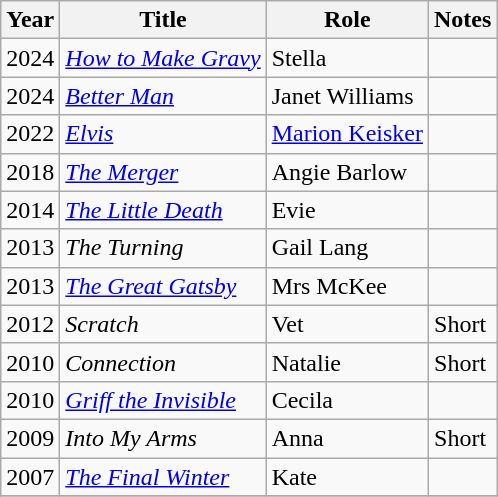<table class="wikitable">
<tr>
<th>Year</th>
<th>Title</th>
<th>Role</th>
<th>Notes</th>
</tr>
<tr>
<td>2024</td>
<td><em><a href='#'>How to Make Gravy</a></em></td>
<td>Stella</td>
</tr>
<tr>
<td>2024</td>
<td><em><a href='#'>Better Man</a></em></td>
<td>Janet Williams</td>
<td></td>
</tr>
<tr>
<td>2022</td>
<td><em><a href='#'>Elvis</a></em></td>
<td><a href='#'>Marion Keisker</a></td>
<td></td>
</tr>
<tr>
<td>2018</td>
<td><em><a href='#'>The Merger</a></em></td>
<td>Angie Barlow</td>
<td></td>
</tr>
<tr>
<td>2014</td>
<td><em><a href='#'>The Little Death</a></em></td>
<td>Evie</td>
<td></td>
</tr>
<tr>
<td>2013</td>
<td><em>The Turning</em></td>
<td>Gail Lang</td>
<td></td>
</tr>
<tr>
<td>2013</td>
<td><em><a href='#'>The Great Gatsby</a></em></td>
<td>Mrs McKee</td>
<td></td>
</tr>
<tr>
<td>2012</td>
<td><em>Scratch</em></td>
<td>Vet</td>
<td>Short</td>
</tr>
<tr>
<td>2010</td>
<td><em>Connection</em></td>
<td>Natalie</td>
<td>Short</td>
</tr>
<tr>
<td>2010</td>
<td><em><a href='#'>Griff the Invisible</a></em></td>
<td>Cecila</td>
<td></td>
</tr>
<tr>
<td>2009</td>
<td><em>Into My Arms</em></td>
<td>Anna</td>
<td>Short</td>
</tr>
<tr>
<td>2007</td>
<td><em><a href='#'>The Final Winter</a></em></td>
<td>Kate</td>
<td></td>
</tr>
<tr>
</tr>
</table>
